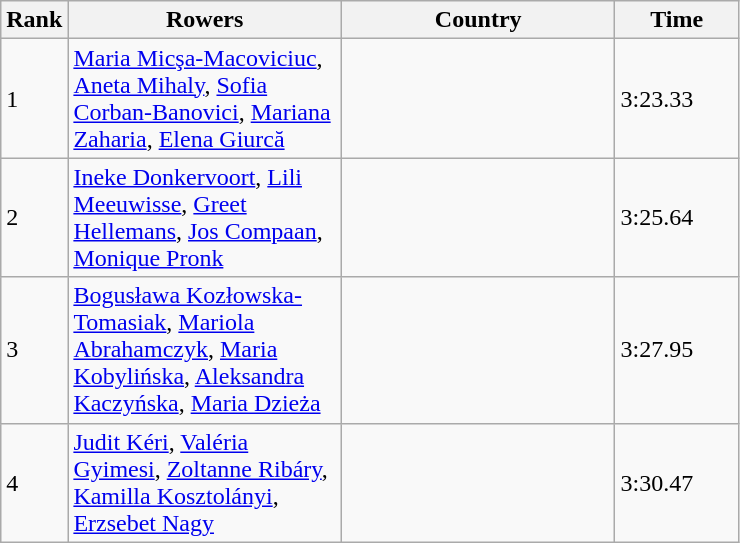<table class="wikitable">
<tr>
<th width=25>Rank</th>
<th width=175>Rowers</th>
<th width=175>Country</th>
<th width=75>Time</th>
</tr>
<tr>
<td>1</td>
<td><a href='#'>Maria Micşa-Macoviciuc</a>, <a href='#'>Aneta Mihaly</a>, <a href='#'>Sofia Corban-Banovici</a>, <a href='#'>Mariana Zaharia</a>, <a href='#'>Elena Giurcă</a></td>
<td></td>
<td>3:23.33</td>
</tr>
<tr>
<td>2</td>
<td><a href='#'>Ineke Donkervoort</a>, <a href='#'>Lili Meeuwisse</a>, <a href='#'>Greet Hellemans</a>, <a href='#'>Jos Compaan</a>, <a href='#'>Monique Pronk</a></td>
<td></td>
<td>3:25.64</td>
</tr>
<tr>
<td>3</td>
<td><a href='#'>Bogusława Kozłowska-Tomasiak</a>, <a href='#'>Mariola Abrahamczyk</a>, <a href='#'>Maria Kobylińska</a>, <a href='#'>Aleksandra Kaczyńska</a>, <a href='#'>Maria Dzieża</a></td>
<td></td>
<td>3:27.95</td>
</tr>
<tr>
<td>4</td>
<td><a href='#'>Judit Kéri</a>, <a href='#'>Valéria Gyimesi</a>, <a href='#'>Zoltanne Ribáry</a>, <a href='#'>Kamilla Kosztolányi</a>, <a href='#'>Erzsebet Nagy</a></td>
<td></td>
<td>3:30.47</td>
</tr>
</table>
